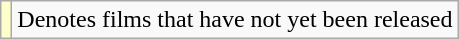<table class="wikitable">
<tr>
<td style="background:#FFFFCC;"></td>
<td>Denotes films that have not yet been released</td>
</tr>
</table>
